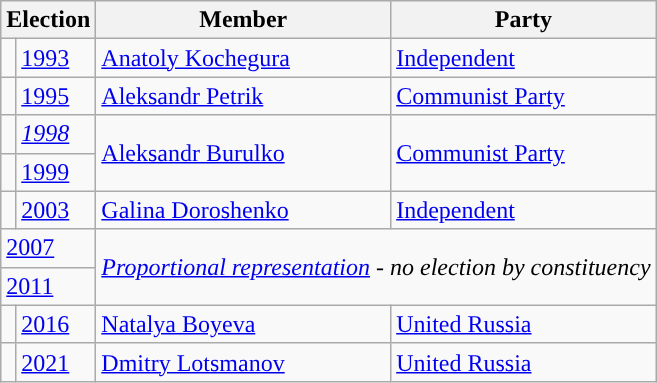<table class="wikitable">
<tr>
<th colspan="2">Election</th>
<th>Member</th>
<th>Party</th>
</tr>
<tr>
<td style="background-color: "></td>
<td><a href='#'>1993</a></td>
<td><a href='#'>Anatoly Kochegura</a></td>
<td><a href='#'>Independent</a></td>
</tr>
<tr>
<td style="background-color: "></td>
<td><a href='#'>1995</a></td>
<td><a href='#'>Aleksandr Petrik</a></td>
<td><a href='#'>Communist Party</a></td>
</tr>
<tr>
<td style="background-color: "></td>
<td><em><a href='#'>1998</a></em></td>
<td rowspan=2><a href='#'>Aleksandr Burulko</a></td>
<td rowspan=2><a href='#'>Communist Party</a></td>
</tr>
<tr>
<td style="background-color: "></td>
<td><a href='#'>1999</a></td>
</tr>
<tr>
<td style="background-color: "></td>
<td><a href='#'>2003</a></td>
<td><a href='#'>Galina Doroshenko</a></td>
<td><a href='#'>Independent</a></td>
</tr>
<tr>
<td colspan=2><a href='#'>2007</a></td>
<td colspan=2 rowspan=2><em><a href='#'>Proportional representation</a> - no election by constituency</em></td>
</tr>
<tr>
<td colspan=2><a href='#'>2011</a></td>
</tr>
<tr>
<td style="background-color: "></td>
<td><a href='#'>2016</a></td>
<td><a href='#'>Natalya Boyeva</a></td>
<td><a href='#'>United Russia</a></td>
</tr>
<tr>
<td style="background-color: "></td>
<td><a href='#'>2021</a></td>
<td><a href='#'>Dmitry Lotsmanov</a></td>
<td><a href='#'>United Russia</a></td>
</tr>
</table>
